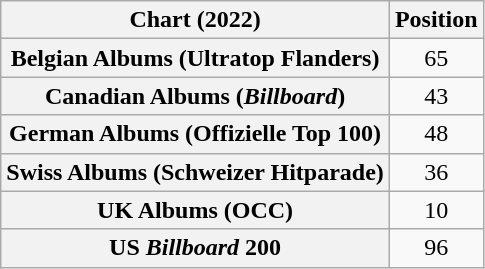<table class="wikitable sortable plainrowheaders" style="text-align:center">
<tr>
<th scope="col">Chart (2022)</th>
<th scope="col">Position</th>
</tr>
<tr>
<th scope="row">Belgian Albums (Ultratop Flanders)</th>
<td>65</td>
</tr>
<tr>
<th scope="row">Canadian Albums (<em>Billboard</em>)</th>
<td>43</td>
</tr>
<tr>
<th scope="row">German Albums (Offizielle Top 100)</th>
<td>48</td>
</tr>
<tr>
<th scope="row">Swiss Albums (Schweizer Hitparade)</th>
<td>36</td>
</tr>
<tr>
<th scope="row">UK Albums (OCC)</th>
<td>10</td>
</tr>
<tr>
<th scope="row">US <em>Billboard</em> 200</th>
<td>96</td>
</tr>
</table>
